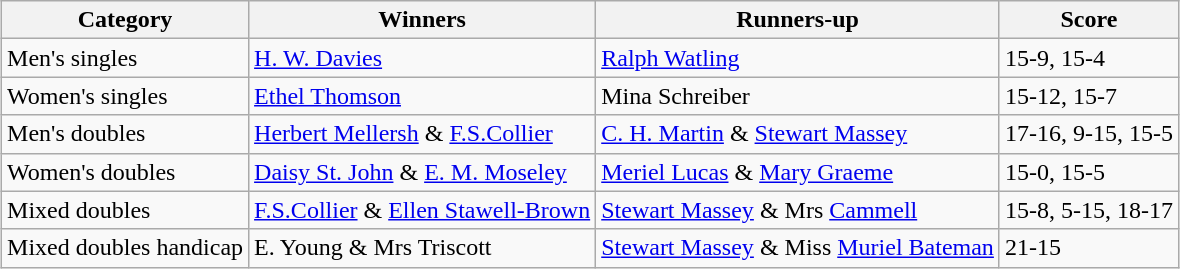<table class=wikitable style="margin:auto;">
<tr>
<th>Category</th>
<th>Winners</th>
<th>Runners-up</th>
<th>Score</th>
</tr>
<tr>
<td>Men's singles</td>
<td> <a href='#'>H. W. Davies</a></td>
<td> <a href='#'>Ralph Watling</a></td>
<td>15-9, 15-4</td>
</tr>
<tr>
<td>Women's singles</td>
<td> <a href='#'>Ethel Thomson</a></td>
<td> Mina Schreiber</td>
<td>15-12, 15-7</td>
</tr>
<tr>
<td>Men's doubles</td>
<td> <a href='#'>Herbert Mellersh</a> & <a href='#'>F.S.Collier</a></td>
<td> <a href='#'>C. H. Martin</a> & <a href='#'>Stewart Massey</a></td>
<td>17-16, 9-15, 15-5</td>
</tr>
<tr>
<td>Women's doubles</td>
<td> <a href='#'>Daisy St. John</a> & <a href='#'>E. M. Moseley</a></td>
<td> <a href='#'>Meriel Lucas</a> & <a href='#'>Mary Graeme</a></td>
<td>15-0, 15-5</td>
</tr>
<tr>
<td>Mixed doubles</td>
<td> <a href='#'>F.S.Collier</a> & <a href='#'>Ellen Stawell-Brown</a></td>
<td> <a href='#'>Stewart Massey</a> & Mrs <a href='#'>Cammell</a></td>
<td>15-8, 5-15, 18-17</td>
</tr>
<tr>
<td>Mixed doubles handicap</td>
<td> E. Young & Mrs Triscott</td>
<td> <a href='#'>Stewart Massey</a> & Miss <a href='#'>Muriel Bateman</a></td>
<td>21-15</td>
</tr>
</table>
